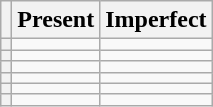<table class="wikitable">
<tr>
<th></th>
<th>Present</th>
<th>Imperfect</th>
</tr>
<tr>
<th></th>
<td></td>
<td></td>
</tr>
<tr>
<th></th>
<td></td>
<td></td>
</tr>
<tr>
<th></th>
<td></td>
<td></td>
</tr>
<tr>
<th></th>
<td></td>
<td></td>
</tr>
<tr>
<th></th>
<td></td>
<td></td>
</tr>
<tr>
<th></th>
<td></td>
<td></td>
</tr>
</table>
